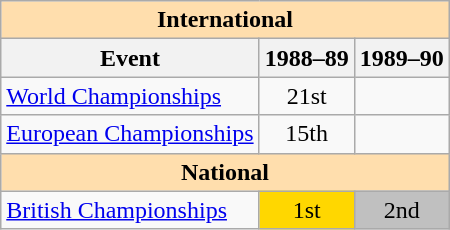<table class="wikitable" style="text-align:center">
<tr>
<th style="background-color: #ffdead; " colspan=3 align=center>International</th>
</tr>
<tr>
<th>Event</th>
<th>1988–89</th>
<th>1989–90</th>
</tr>
<tr>
<td align=left><a href='#'>World Championships</a></td>
<td>21st</td>
<td></td>
</tr>
<tr>
<td align=left><a href='#'>European Championships</a></td>
<td>15th</td>
<td></td>
</tr>
<tr>
<th style="background-color: #ffdead; " colspan=3 align=center>National</th>
</tr>
<tr>
<td align=left><a href='#'>British Championships</a></td>
<td bgcolor=gold>1st</td>
<td bgcolor=silver>2nd</td>
</tr>
</table>
